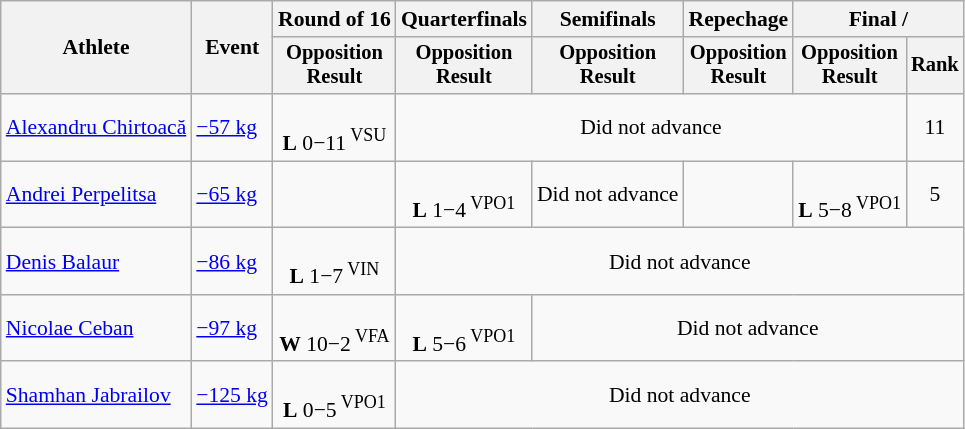<table class="wikitable" style="text-align:center; font-size:90%">
<tr>
<th rowspan=2>Athlete</th>
<th rowspan=2>Event</th>
<th>Round of 16</th>
<th>Quarterfinals</th>
<th>Semifinals</th>
<th>Repechage</th>
<th colspan=2>Final / </th>
</tr>
<tr style="font-size: 95%">
<th>Opposition<br>Result</th>
<th>Opposition<br>Result</th>
<th>Opposition<br>Result</th>
<th>Opposition<br>Result</th>
<th>Opposition<br>Result</th>
<th>Rank</th>
</tr>
<tr>
<td align=left><a href='#'>Alexandru Chirtoacă</a></td>
<td align=left><a href='#'>−57 kg</a></td>
<td><br><strong>L</strong> 0−11<sup> VSU</sup></td>
<td colspan=4>Did not advance</td>
<td>11</td>
</tr>
<tr>
<td align=left><a href='#'>Andrei Perpelitsa</a></td>
<td align=left><a href='#'>−65 kg</a></td>
<td></td>
<td><br><strong>L</strong> 1−4<sup> VPO1</sup></td>
<td>Did not advance</td>
<td></td>
<td colspan=1><br><strong>L</strong> 5−8<sup> VPO1</sup></td>
<td>5</td>
</tr>
<tr>
<td align=left><a href='#'>Denis Balaur</a></td>
<td align=left><a href='#'>−86 kg</a></td>
<td><br><strong>L</strong> 1−7<sup> VIN</sup></td>
<td colspan=5>Did not advance</td>
</tr>
<tr>
<td align=left><a href='#'>Nicolae Ceban</a></td>
<td align=left><a href='#'>−97 kg</a></td>
<td><br><strong>W</strong> 10−2<sup> VFA</sup></td>
<td><br><strong>L</strong> 5−6<sup> VPO1</sup></td>
<td colspan=4>Did not advance</td>
</tr>
<tr>
<td align=left><a href='#'>Shamhan Jabrailov</a></td>
<td align=left><a href='#'>−125 kg</a></td>
<td><br><strong>L</strong> 0−5<sup> VPO1</sup></td>
<td colspan=5>Did not advance</td>
</tr>
</table>
